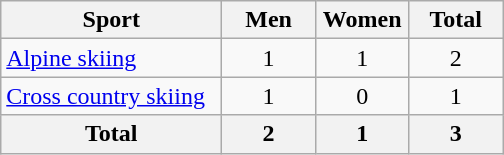<table class="wikitable sortable" style="text-align:center;">
<tr>
<th width=140>Sport</th>
<th width=55>Men</th>
<th width=55>Women</th>
<th width=55>Total</th>
</tr>
<tr>
<td align=left><a href='#'>Alpine skiing</a></td>
<td>1</td>
<td>1</td>
<td>2</td>
</tr>
<tr>
<td align=left><a href='#'>Cross country skiing</a></td>
<td>1</td>
<td>0</td>
<td>1</td>
</tr>
<tr>
<th>Total</th>
<th>2</th>
<th>1</th>
<th>3</th>
</tr>
</table>
